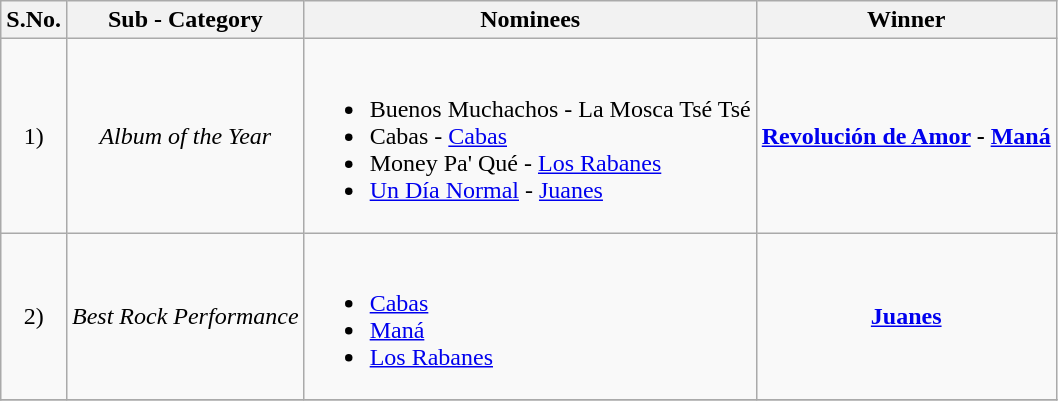<table class="wikitable">
<tr>
<th>S.No.</th>
<th>Sub - Category</th>
<th>Nominees</th>
<th>Winner</th>
</tr>
<tr>
<td align="center">1)</td>
<td rowspan="1" align="center"><em>Album of the Year</em></td>
<td><br><ul><li>Buenos Muchachos - La Mosca Tsé Tsé</li><li>Cabas - <a href='#'>Cabas</a></li><li>Money Pa' Qué - <a href='#'>Los Rabanes</a></li><li><a href='#'>Un Día Normal</a> - <a href='#'>Juanes</a></li></ul></td>
<td align="center"><strong><a href='#'>Revolución de Amor</a> - <a href='#'>Maná</a></strong></td>
</tr>
<tr>
<td align="center">2)</td>
<td rowspan="1" align="center"><em>Best Rock Performance</em></td>
<td><br><ul><li><a href='#'>Cabas</a></li><li><a href='#'>Maná</a></li><li><a href='#'>Los Rabanes</a></li></ul></td>
<td align="center"><strong><a href='#'>Juanes</a></strong></td>
</tr>
<tr>
</tr>
</table>
